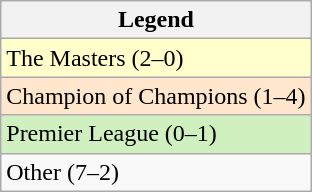<table class="wikitable">
<tr>
<th>Legend</th>
</tr>
<tr style="background:#ffc;">
<td>The Masters (2–0)</td>
</tr>
<tr style="background:#ffe6cc;">
<td>Champion of Champions (1–4)</td>
</tr>
<tr style="background:#d0f0c0;">
<td>Premier League (0–1)</td>
</tr>
<tr>
<td>Other (7–2)</td>
</tr>
</table>
